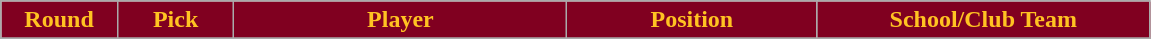<table class="wikitable sortable sortable">
<tr>
<th style="background:#800020;color:#ffc322;" width="7%">Round</th>
<th style="background:#800020;color:#ffc322;" width="7%">Pick</th>
<th style="background:#800020;color:#ffc322;" width="20%">Player</th>
<th style="background:#800020;color:#ffc322;" width="15%">Position</th>
<th style="background:#800020;color:#ffc322;" width="20%">School/Club Team</th>
</tr>
<tr>
</tr>
</table>
